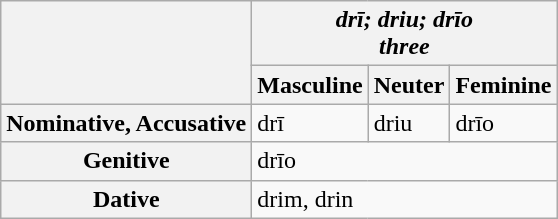<table class="wikitable">
<tr>
<th rowspan="2"></th>
<th colspan="3"><strong><em>drī; driu; drīo<em><br> three<strong></th>
</tr>
<tr>
<th></strong>Masculine<strong></th>
<th></strong>Neuter<strong></th>
<th></strong>Feminine<strong></th>
</tr>
<tr>
<th></strong>Nominative, Accusative<strong></th>
<td>drī</td>
<td>driu</td>
<td>drīo</td>
</tr>
<tr>
<th></strong>Genitive<strong></th>
<td colspan="3">drīo</td>
</tr>
<tr>
<th></strong>Dative<strong></th>
<td colspan="3">drim, drin</td>
</tr>
</table>
